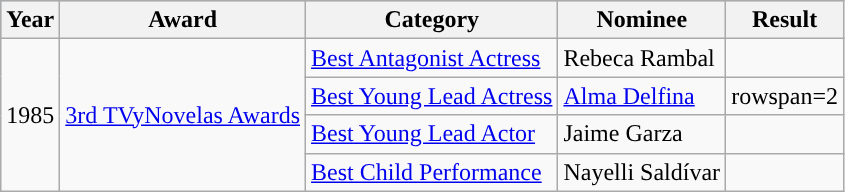<table class="wikitable">
<tr style="background:#b0c4de;">
<th>Year</th>
<th>Award</th>
<th>Category</th>
<th>Nominee</th>
<th>Result</th>
</tr>
<tr>
<td rowspan=4>1985</td>
<td rowspan=4><a href='#'>3rd TVyNovelas Awards</a></td>
<td><a href='#'>Best Antagonist Actress</a></td>
<td>Rebeca Rambal</td>
<td></td>
</tr>
<tr>
<td><a href='#'>Best Young Lead Actress</a></td>
<td><a href='#'>Alma Delfina</a></td>
<td>rowspan=2 </td>
</tr>
<tr>
<td><a href='#'>Best Young Lead Actor</a></td>
<td>Jaime Garza</td>
</tr>
<tr>
<td><a href='#'>Best Child Performance</a></td>
<td>Nayelli Saldívar</td>
<td></td>
</tr>
</table>
